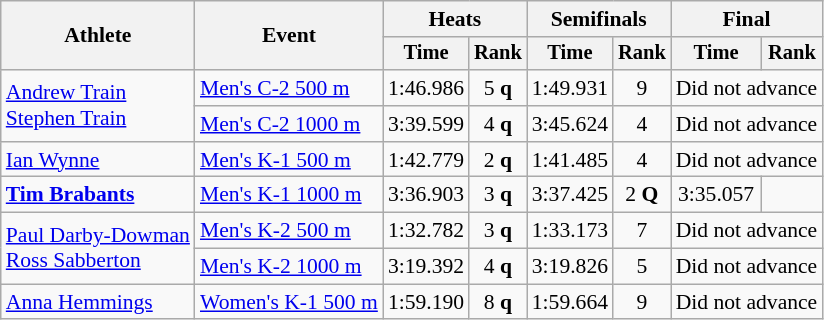<table class="wikitable" style="font-size:90%">
<tr>
<th rowspan=2>Athlete</th>
<th rowspan=2>Event</th>
<th colspan=2>Heats</th>
<th colspan=2>Semifinals</th>
<th colspan=2>Final</th>
</tr>
<tr style="font-size:95%">
<th>Time</th>
<th>Rank</th>
<th>Time</th>
<th>Rank</th>
<th>Time</th>
<th>Rank</th>
</tr>
<tr align=center>
<td align=left rowspan="2"><a href='#'>Andrew Train</a><br><a href='#'>Stephen Train</a></td>
<td align=left><a href='#'>Men's C-2 500 m</a></td>
<td>1:46.986</td>
<td>5 <strong>q</strong></td>
<td>1:49.931</td>
<td>9</td>
<td colspan="2">Did not advance</td>
</tr>
<tr align=center>
<td align=left><a href='#'>Men's C-2 1000 m</a></td>
<td>3:39.599</td>
<td>4 <strong>q</strong></td>
<td>3:45.624</td>
<td>4</td>
<td colspan="2">Did not advance</td>
</tr>
<tr align=center>
<td align=left><a href='#'>Ian Wynne</a></td>
<td align=left><a href='#'>Men's K-1 500 m</a></td>
<td>1:42.779</td>
<td>2 <strong>q</strong></td>
<td>1:41.485</td>
<td>4</td>
<td colspan="2">Did not advance</td>
</tr>
<tr align=center>
<td align=left><strong><a href='#'>Tim Brabants</a></strong></td>
<td align=left><a href='#'>Men's K-1 1000 m</a></td>
<td>3:36.903</td>
<td>3 <strong>q</strong></td>
<td>3:37.425</td>
<td>2 <strong>Q</strong></td>
<td>3:35.057</td>
<td></td>
</tr>
<tr align=center>
<td align=left rowspan="2"><a href='#'>Paul Darby-Dowman</a><br><a href='#'>Ross Sabberton</a></td>
<td align=left><a href='#'>Men's K-2 500 m</a></td>
<td>1:32.782</td>
<td>3 <strong>q</strong></td>
<td>1:33.173</td>
<td>7</td>
<td colspan="2">Did not advance</td>
</tr>
<tr align=center>
<td align=left><a href='#'>Men's K-2 1000 m</a></td>
<td>3:19.392</td>
<td>4 <strong>q</strong></td>
<td>3:19.826</td>
<td>5</td>
<td colspan="2">Did not advance</td>
</tr>
<tr align=center>
<td align=left><a href='#'>Anna Hemmings</a></td>
<td align=left><a href='#'>Women's K-1 500 m</a></td>
<td>1:59.190</td>
<td>8 <strong>q</strong></td>
<td>1:59.664</td>
<td>9</td>
<td colspan="2">Did not advance</td>
</tr>
</table>
